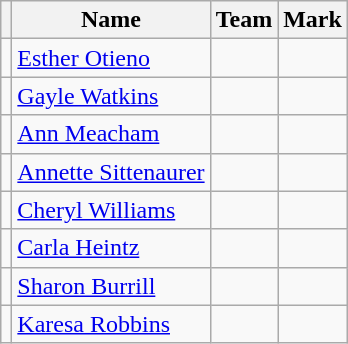<table class=wikitable>
<tr>
<th></th>
<th>Name</th>
<th>Team</th>
<th>Mark</th>
</tr>
<tr>
<td></td>
<td><a href='#'>Esther Otieno</a></td>
<td></td>
<td></td>
</tr>
<tr>
<td></td>
<td><a href='#'>Gayle Watkins</a></td>
<td></td>
<td></td>
</tr>
<tr>
<td></td>
<td><a href='#'>Ann Meacham</a></td>
<td></td>
<td></td>
</tr>
<tr>
<td></td>
<td><a href='#'>Annette Sittenaurer</a></td>
<td></td>
<td></td>
</tr>
<tr>
<td></td>
<td><a href='#'>Cheryl Williams</a></td>
<td></td>
<td></td>
</tr>
<tr>
<td></td>
<td><a href='#'>Carla Heintz</a></td>
<td></td>
<td></td>
</tr>
<tr>
<td></td>
<td><a href='#'>Sharon Burrill</a></td>
<td></td>
<td></td>
</tr>
<tr>
<td></td>
<td><a href='#'>Karesa Robbins</a></td>
<td></td>
<td></td>
</tr>
</table>
